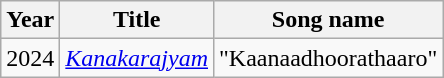<table class="wikitable">
<tr>
<th>Year</th>
<th>Title</th>
<th>Song name</th>
</tr>
<tr>
<td>2024</td>
<td><em><a href='#'>Kanakarajyam</a></em></td>
<td>"Kaanaadhoorathaaro"</td>
</tr>
</table>
